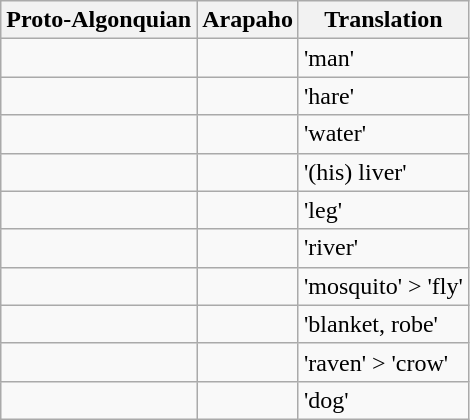<table class="wikitable">
<tr>
<th>Proto-Algonquian</th>
<th>Arapaho</th>
<th>Translation</th>
</tr>
<tr>
<td></td>
<td></td>
<td>'man'</td>
</tr>
<tr>
<td></td>
<td></td>
<td>'hare'</td>
</tr>
<tr>
<td></td>
<td></td>
<td>'water'</td>
</tr>
<tr>
<td></td>
<td></td>
<td>'(his) liver'</td>
</tr>
<tr>
<td></td>
<td></td>
<td>'leg'</td>
</tr>
<tr>
<td></td>
<td></td>
<td>'river'</td>
</tr>
<tr>
<td></td>
<td></td>
<td>'mosquito' > 'fly'</td>
</tr>
<tr>
<td></td>
<td></td>
<td>'blanket, robe'</td>
</tr>
<tr>
<td></td>
<td></td>
<td>'raven' > 'crow'</td>
</tr>
<tr>
<td></td>
<td></td>
<td>'dog'</td>
</tr>
</table>
